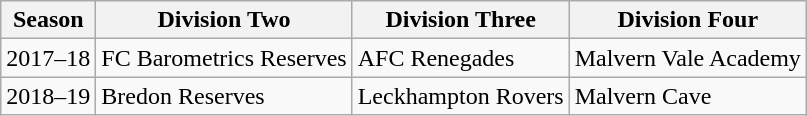<table class="wikitable" style="textalign-center">
<tr>
<th>Season</th>
<th>Division Two</th>
<th>Division Three</th>
<th>Division Four</th>
</tr>
<tr>
<td>2017–18</td>
<td>FC Barometrics Reserves</td>
<td>AFC Renegades</td>
<td>Malvern Vale Academy</td>
</tr>
<tr>
<td>2018–19</td>
<td>Bredon Reserves</td>
<td>Leckhampton Rovers</td>
<td>Malvern Cave</td>
</tr>
</table>
